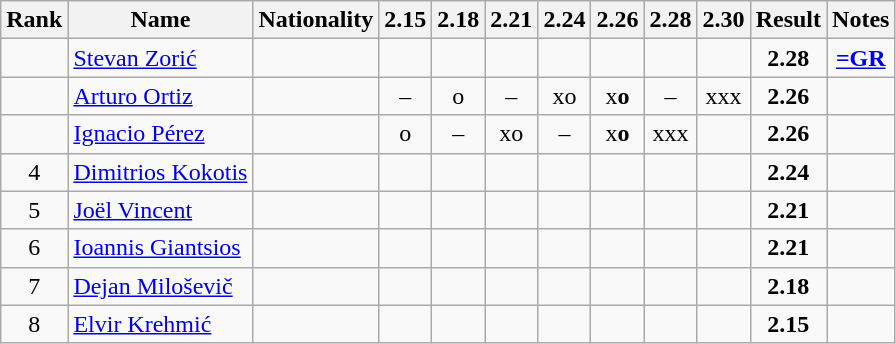<table class="wikitable sortable" style="text-align:center">
<tr>
<th>Rank</th>
<th>Name</th>
<th>Nationality</th>
<th>2.15</th>
<th>2.18</th>
<th>2.21</th>
<th>2.24</th>
<th>2.26</th>
<th>2.28</th>
<th>2.30</th>
<th>Result</th>
<th>Notes</th>
</tr>
<tr>
<td></td>
<td align=left><a href='#'>Stevan Zorić</a></td>
<td align=left></td>
<td></td>
<td></td>
<td></td>
<td></td>
<td></td>
<td></td>
<td></td>
<td><strong>2.28</strong></td>
<td><strong><a href='#'>=GR</a></strong></td>
</tr>
<tr>
<td></td>
<td align=left><a href='#'>Arturo Ortiz</a></td>
<td align=left></td>
<td>–</td>
<td>o</td>
<td>–</td>
<td>xo</td>
<td>x<strong>o</strong></td>
<td>–</td>
<td>xxx</td>
<td><strong>2.26</strong></td>
<td></td>
</tr>
<tr>
<td></td>
<td align=left><a href='#'>Ignacio Pérez</a></td>
<td align=left></td>
<td>o</td>
<td>–</td>
<td>xo</td>
<td>–</td>
<td>x<strong>o</strong></td>
<td>xxx</td>
<td></td>
<td><strong>2.26</strong></td>
<td></td>
</tr>
<tr>
<td>4</td>
<td align=left><a href='#'>Dimitrios Kokotis</a></td>
<td align=left></td>
<td></td>
<td></td>
<td></td>
<td></td>
<td></td>
<td></td>
<td></td>
<td><strong>2.24</strong></td>
<td></td>
</tr>
<tr>
<td>5</td>
<td align=left><a href='#'>Joël Vincent</a></td>
<td align=left></td>
<td></td>
<td></td>
<td></td>
<td></td>
<td></td>
<td></td>
<td></td>
<td><strong>2.21</strong></td>
<td></td>
</tr>
<tr>
<td>6</td>
<td align=left><a href='#'>Ioannis Giantsios</a></td>
<td align=left></td>
<td></td>
<td></td>
<td></td>
<td></td>
<td></td>
<td></td>
<td></td>
<td><strong>2.21</strong></td>
<td></td>
</tr>
<tr>
<td>7</td>
<td align=left><a href='#'>Dejan Miloševič</a></td>
<td align=left></td>
<td></td>
<td></td>
<td></td>
<td></td>
<td></td>
<td></td>
<td></td>
<td><strong>2.18</strong></td>
<td></td>
</tr>
<tr>
<td>8</td>
<td align=left><a href='#'>Elvir Krehmić</a></td>
<td align=left></td>
<td></td>
<td></td>
<td></td>
<td></td>
<td></td>
<td></td>
<td></td>
<td><strong>2.15</strong></td>
<td></td>
</tr>
</table>
